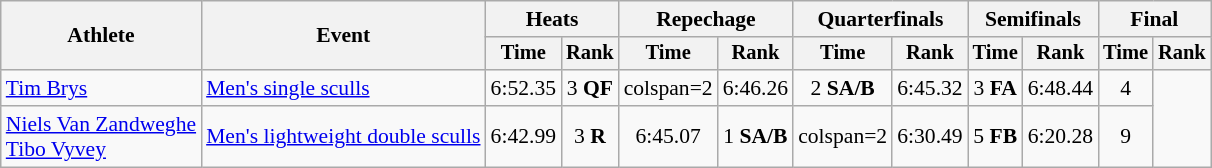<table class=wikitable style=font-size:90%;text-align:center>
<tr>
<th rowspan=2>Athlete</th>
<th rowspan=2>Event</th>
<th colspan=2>Heats</th>
<th colspan=2>Repechage</th>
<th colspan=2>Quarterfinals</th>
<th colspan=2>Semifinals</th>
<th colspan=2>Final</th>
</tr>
<tr style=font-size:95%>
<th>Time</th>
<th>Rank</th>
<th>Time</th>
<th>Rank</th>
<th>Time</th>
<th>Rank</th>
<th>Time</th>
<th>Rank</th>
<th>Time</th>
<th>Rank</th>
</tr>
<tr>
<td align=left><a href='#'>Tim Brys</a></td>
<td align=left><a href='#'>Men's single sculls</a></td>
<td>6:52.35</td>
<td>3 <strong>QF</strong></td>
<td>colspan=2 </td>
<td>6:46.26</td>
<td>2 <strong>SA/B</strong></td>
<td>6:45.32</td>
<td>3 <strong>FA</strong></td>
<td>6:48.44</td>
<td>4</td>
</tr>
<tr>
<td align=left><a href='#'>Niels Van Zandweghe</a><br><a href='#'>Tibo Vyvey</a></td>
<td align=left><a href='#'>Men's lightweight double sculls</a></td>
<td>6:42.99</td>
<td>3  <strong>R</strong></td>
<td>6:45.07</td>
<td>1 <strong>SA/B</strong></td>
<td>colspan=2 </td>
<td>6:30.49</td>
<td>5 <strong>FB</strong></td>
<td>6:20.28</td>
<td>9</td>
</tr>
</table>
